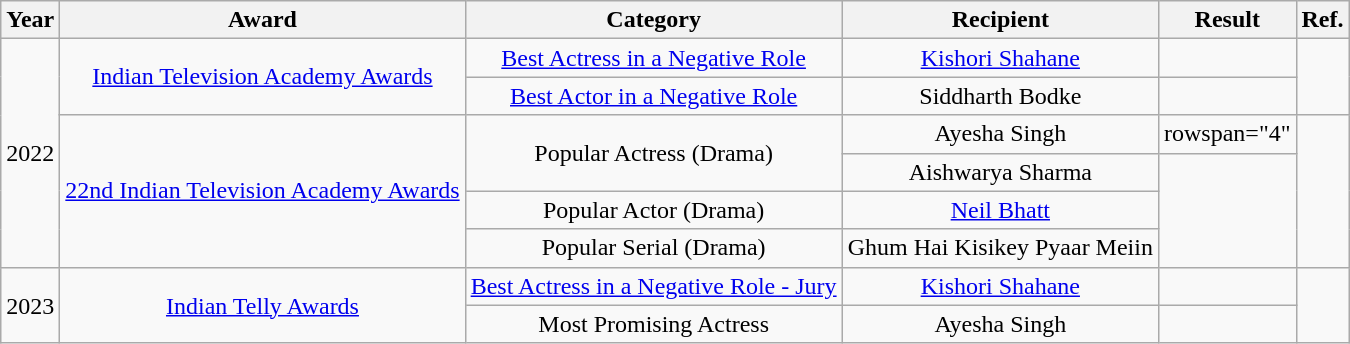<table class="wikitable" style="text-align:center;">
<tr>
<th>Year</th>
<th>Award</th>
<th>Category</th>
<th>Recipient</th>
<th>Result</th>
<th>Ref.</th>
</tr>
<tr>
<td rowspan="6">2022</td>
<td rowspan="2"><a href='#'>Indian Television Academy Awards</a></td>
<td><a href='#'>Best Actress in a Negative Role</a></td>
<td><a href='#'>Kishori Shahane</a></td>
<td></td>
<td rowspan="2"></td>
</tr>
<tr>
<td><a href='#'>Best Actor in a Negative Role</a></td>
<td>Siddharth Bodke</td>
<td></td>
</tr>
<tr>
<td rowspan="4"><a href='#'>22nd Indian Television Academy Awards</a></td>
<td rowspan="2">Popular Actress (Drama)</td>
<td>Ayesha Singh</td>
<td>rowspan="4" </td>
<td rowspan="4"></td>
</tr>
<tr>
<td>Aishwarya Sharma</td>
</tr>
<tr>
<td>Popular Actor (Drama)</td>
<td><a href='#'>Neil Bhatt</a></td>
</tr>
<tr>
<td>Popular Serial (Drama)</td>
<td>Ghum Hai Kisikey Pyaar Meiin</td>
</tr>
<tr>
<td rowspan=2>2023</td>
<td rowspan=2><a href='#'>Indian Telly Awards</a></td>
<td><a href='#'>Best Actress in a Negative Role - Jury</a></td>
<td><a href='#'>Kishori Shahane</a></td>
<td></td>
<td rowspan="2"></td>
</tr>
<tr>
<td>Most Promising Actress</td>
<td>Ayesha Singh</td>
<td></td>
</tr>
</table>
